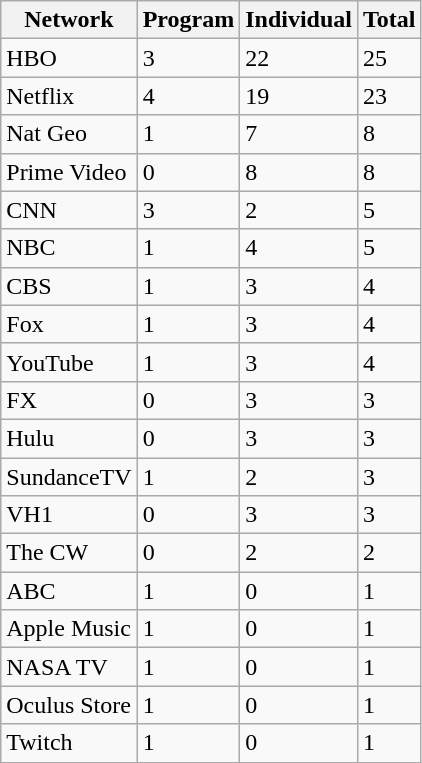<table class="wikitable sortable">
<tr>
<th>Network</th>
<th>Program</th>
<th>Individual</th>
<th>Total</th>
</tr>
<tr>
<td>HBO</td>
<td>3</td>
<td>22</td>
<td>25</td>
</tr>
<tr>
<td>Netflix</td>
<td>4</td>
<td>19</td>
<td>23</td>
</tr>
<tr>
<td>Nat Geo</td>
<td>1</td>
<td>7</td>
<td>8</td>
</tr>
<tr>
<td>Prime Video</td>
<td>0</td>
<td>8</td>
<td>8</td>
</tr>
<tr>
<td>CNN</td>
<td>3</td>
<td>2</td>
<td>5</td>
</tr>
<tr>
<td>NBC</td>
<td>1</td>
<td>4</td>
<td>5</td>
</tr>
<tr>
<td>CBS</td>
<td>1</td>
<td>3</td>
<td>4</td>
</tr>
<tr>
<td>Fox</td>
<td>1</td>
<td>3</td>
<td>4</td>
</tr>
<tr>
<td>YouTube</td>
<td>1</td>
<td>3</td>
<td>4</td>
</tr>
<tr>
<td>FX</td>
<td>0</td>
<td>3</td>
<td>3</td>
</tr>
<tr>
<td>Hulu</td>
<td>0</td>
<td>3</td>
<td>3</td>
</tr>
<tr>
<td>SundanceTV</td>
<td>1</td>
<td>2</td>
<td>3</td>
</tr>
<tr>
<td>VH1</td>
<td>0</td>
<td>3</td>
<td>3</td>
</tr>
<tr>
<td>The CW</td>
<td>0</td>
<td>2</td>
<td>2</td>
</tr>
<tr>
<td>ABC</td>
<td>1</td>
<td>0</td>
<td>1</td>
</tr>
<tr>
<td>Apple Music</td>
<td>1</td>
<td>0</td>
<td>1</td>
</tr>
<tr>
<td>NASA TV</td>
<td>1</td>
<td>0</td>
<td>1</td>
</tr>
<tr>
<td>Oculus Store</td>
<td>1</td>
<td>0</td>
<td>1</td>
</tr>
<tr>
<td>Twitch</td>
<td>1</td>
<td>0</td>
<td>1</td>
</tr>
</table>
